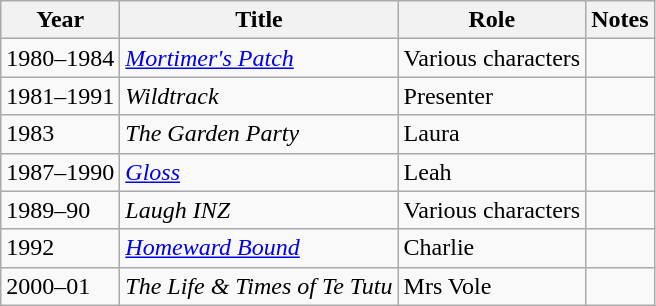<table class="wikitable">
<tr>
<th><strong>Year</strong></th>
<th><strong>Title</strong></th>
<th><strong>Role</strong></th>
<th>Notes</th>
</tr>
<tr>
<td>1980–1984</td>
<td><em><a href='#'>Mortimer's Patch</a></em></td>
<td>Various characters</td>
<td></td>
</tr>
<tr>
<td>1981–1991</td>
<td><em>Wildtrack</em></td>
<td>Presenter</td>
<td></td>
</tr>
<tr>
<td>1983</td>
<td><em>The Garden Party</em></td>
<td>Laura</td>
<td></td>
</tr>
<tr>
<td>1987–1990</td>
<td><em><a href='#'>Gloss</a></em></td>
<td>Leah</td>
<td></td>
</tr>
<tr>
<td>1989–90</td>
<td><em>Laugh INZ</em></td>
<td>Various characters</td>
<td></td>
</tr>
<tr>
<td>1992</td>
<td><em><a href='#'>Homeward Bound</a></em></td>
<td>Charlie</td>
<td></td>
</tr>
<tr>
<td>2000–01</td>
<td><em>The Life & Times of Te Tutu</em></td>
<td>Mrs Vole</td>
<td></td>
</tr>
</table>
